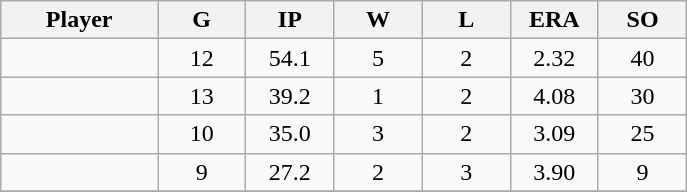<table class="wikitable sortable">
<tr>
<th bgcolor="#DDDDFF" width="16%">Player</th>
<th bgcolor="#DDDDFF" width="9%">G</th>
<th bgcolor="#DDDDFF" width="9%">IP</th>
<th bgcolor="#DDDDFF" width="9%">W</th>
<th bgcolor="#DDDDFF" width="9%">L</th>
<th bgcolor="#DDDDFF" width="9%">ERA</th>
<th bgcolor="#DDDDFF" width="9%">SO</th>
</tr>
<tr align="center">
<td></td>
<td>12</td>
<td>54.1</td>
<td>5</td>
<td>2</td>
<td>2.32</td>
<td>40</td>
</tr>
<tr align="center">
<td></td>
<td>13</td>
<td>39.2</td>
<td>1</td>
<td>2</td>
<td>4.08</td>
<td>30</td>
</tr>
<tr align="center">
<td></td>
<td>10</td>
<td>35.0</td>
<td>3</td>
<td>2</td>
<td>3.09</td>
<td>25</td>
</tr>
<tr align="center">
<td></td>
<td>9</td>
<td>27.2</td>
<td>2</td>
<td>3</td>
<td>3.90</td>
<td>9</td>
</tr>
<tr align="center">
</tr>
</table>
